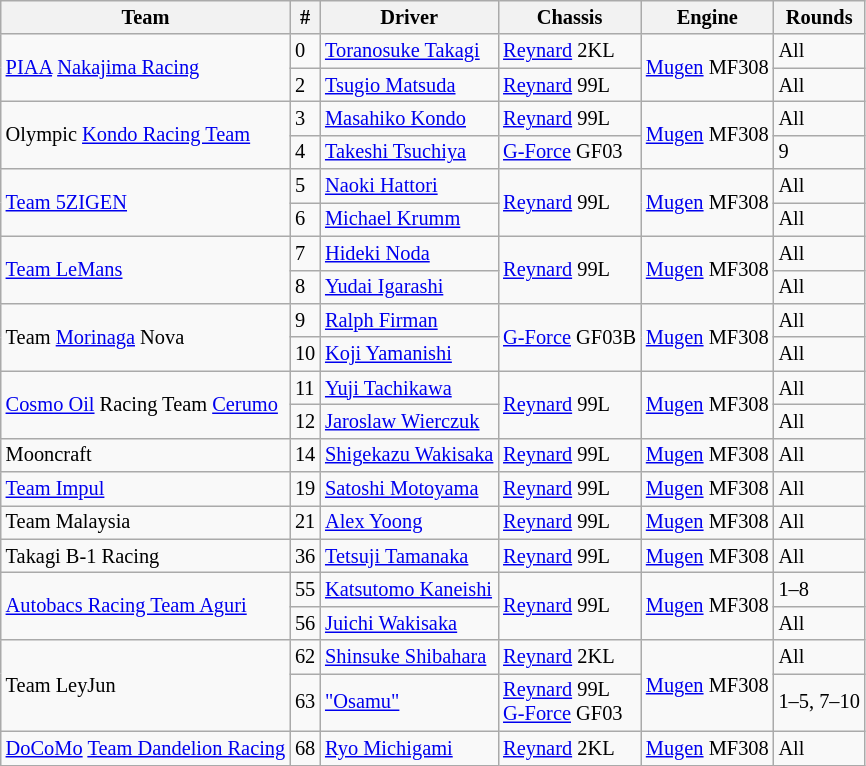<table class="wikitable" style="font-size:85%">
<tr>
<th>Team</th>
<th>#</th>
<th>Driver</th>
<th>Chassis</th>
<th>Engine</th>
<th>Rounds</th>
</tr>
<tr>
<td rowspan="2"><a href='#'> PIAA</a> <a href='#'>Nakajima Racing</a></td>
<td>0</td>
<td> <a href='#'>Toranosuke Takagi</a></td>
<td><a href='#'>Reynard</a> 2KL</td>
<td rowspan="2"><a href='#'>Mugen</a> MF308</td>
<td>All</td>
</tr>
<tr>
<td>2</td>
<td> <a href='#'>Tsugio Matsuda</a></td>
<td><a href='#'>Reynard</a> 99L</td>
<td>All</td>
</tr>
<tr>
<td rowspan="2">Olympic <a href='#'>Kondo Racing Team</a></td>
<td>3</td>
<td> <a href='#'>Masahiko Kondo</a></td>
<td><a href='#'>Reynard</a> 99L</td>
<td rowspan="2"><a href='#'>Mugen</a> MF308</td>
<td>All</td>
</tr>
<tr>
<td>4</td>
<td> <a href='#'>Takeshi Tsuchiya</a></td>
<td><a href='#'>G-Force</a> GF03</td>
<td>9</td>
</tr>
<tr>
<td rowspan="2"><a href='#'>Team 5ZIGEN</a></td>
<td>5</td>
<td> <a href='#'>Naoki Hattori</a></td>
<td rowspan="2"><a href='#'>Reynard</a> 99L</td>
<td rowspan="2"><a href='#'>Mugen</a> MF308</td>
<td>All</td>
</tr>
<tr>
<td>6</td>
<td> <a href='#'>Michael Krumm</a></td>
<td>All</td>
</tr>
<tr>
<td rowspan="2"><a href='#'>Team LeMans</a></td>
<td>7</td>
<td> <a href='#'>Hideki Noda</a></td>
<td rowspan="2"><a href='#'>Reynard</a> 99L</td>
<td rowspan="2"><a href='#'>Mugen</a> MF308</td>
<td>All</td>
</tr>
<tr>
<td>8</td>
<td> <a href='#'>Yudai Igarashi</a></td>
<td>All</td>
</tr>
<tr>
<td rowspan="2">Team <a href='#'>Morinaga</a> Nova</td>
<td>9</td>
<td> <a href='#'>Ralph Firman</a></td>
<td rowspan="2"><a href='#'>G-Force</a> GF03B</td>
<td rowspan="2"><a href='#'>Mugen</a> MF308</td>
<td>All</td>
</tr>
<tr>
<td>10</td>
<td> <a href='#'>Koji Yamanishi</a></td>
<td>All</td>
</tr>
<tr>
<td rowspan="2"><a href='#'>Cosmo Oil</a> Racing Team <a href='#'>Cerumo</a></td>
<td>11</td>
<td> <a href='#'>Yuji Tachikawa</a></td>
<td rowspan="2"><a href='#'>Reynard</a> 99L</td>
<td rowspan="2"><a href='#'>Mugen</a> MF308</td>
<td>All</td>
</tr>
<tr>
<td>12</td>
<td> <a href='#'>Jaroslaw Wierczuk</a></td>
<td>All</td>
</tr>
<tr>
<td>Mooncraft</td>
<td>14</td>
<td> <a href='#'>Shigekazu Wakisaka</a></td>
<td><a href='#'>Reynard</a> 99L</td>
<td><a href='#'>Mugen</a> MF308</td>
<td>All</td>
</tr>
<tr>
<td><a href='#'>Team Impul</a></td>
<td>19</td>
<td> <a href='#'>Satoshi Motoyama</a></td>
<td><a href='#'>Reynard</a> 99L</td>
<td><a href='#'>Mugen</a> MF308</td>
<td>All</td>
</tr>
<tr>
<td>Team Malaysia</td>
<td>21</td>
<td> <a href='#'>Alex Yoong</a></td>
<td><a href='#'>Reynard</a> 99L</td>
<td><a href='#'>Mugen</a> MF308</td>
<td>All</td>
</tr>
<tr>
<td>Takagi B-1 Racing</td>
<td>36</td>
<td> <a href='#'>Tetsuji Tamanaka</a></td>
<td><a href='#'>Reynard</a> 99L</td>
<td><a href='#'>Mugen</a> MF308</td>
<td>All</td>
</tr>
<tr>
<td rowspan="2"><a href='#'>Autobacs Racing Team Aguri</a></td>
<td>55</td>
<td> <a href='#'>Katsutomo Kaneishi</a></td>
<td rowspan="2"><a href='#'>Reynard</a> 99L</td>
<td rowspan="2"><a href='#'>Mugen</a> MF308</td>
<td>1–8</td>
</tr>
<tr>
<td>56</td>
<td> <a href='#'>Juichi Wakisaka</a></td>
<td>All</td>
</tr>
<tr>
<td rowspan="2">Team LeyJun</td>
<td>62</td>
<td> <a href='#'>Shinsuke Shibahara</a></td>
<td><a href='#'>Reynard</a> 2KL</td>
<td rowspan="2"><a href='#'>Mugen</a> MF308</td>
<td>All</td>
</tr>
<tr>
<td>63</td>
<td> <a href='#'>"Osamu"</a></td>
<td><a href='#'>Reynard</a> 99L<br><a href='#'>G-Force</a> GF03</td>
<td>1–5, 7–10</td>
</tr>
<tr>
<td><a href='#'>DoCoMo</a> <a href='#'>Team Dandelion Racing</a></td>
<td>68</td>
<td> <a href='#'>Ryo Michigami</a></td>
<td><a href='#'>Reynard</a> 2KL</td>
<td><a href='#'>Mugen</a> MF308</td>
<td>All</td>
</tr>
</table>
